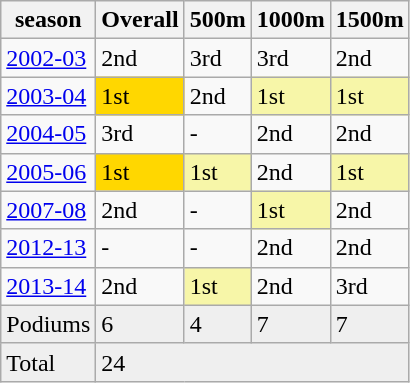<table class="wikitable" style="font-size:100%" style="text-align:center">
<tr>
<th>season</th>
<th>Overall</th>
<th>500m</th>
<th>1000m</th>
<th>1500m</th>
</tr>
<tr>
<td><a href='#'>2002-03</a></td>
<td>2nd</td>
<td>3rd</td>
<td>3rd</td>
<td>2nd</td>
</tr>
<tr>
<td><a href='#'>2003-04</a></td>
<td style="background:gold">1st</td>
<td>2nd</td>
<td style="background:#F7F6A8;">1st</td>
<td style="background:#F7F6A8;">1st</td>
</tr>
<tr>
<td><a href='#'>2004-05</a></td>
<td>3rd</td>
<td>-</td>
<td>2nd</td>
<td>2nd</td>
</tr>
<tr>
<td><a href='#'>2005-06</a></td>
<td style="background:gold">1st</td>
<td style="background:#F7F6A8;">1st</td>
<td>2nd</td>
<td style="background:#F7F6A8;">1st</td>
</tr>
<tr>
<td><a href='#'>2007-08</a></td>
<td>2nd</td>
<td>-</td>
<td style="background:#F7F6A8;">1st</td>
<td>2nd</td>
</tr>
<tr>
<td><a href='#'>2012-13</a></td>
<td>-</td>
<td>-</td>
<td>2nd</td>
<td>2nd</td>
</tr>
<tr>
<td><a href='#'>2013-14</a></td>
<td>2nd</td>
<td style="background:#F7F6A8;">1st</td>
<td>2nd</td>
<td>3rd</td>
</tr>
<tr>
<td style="background:#EFEFEF">Podiums</td>
<td style="background:#EFEFEF">6</td>
<td style="background:#EFEFEF">4</td>
<td style="background:#EFEFEF">7</td>
<td style="background:#EFEFEF">7</td>
</tr>
<tr>
<td style="background:#EFEFEF">Total</td>
<td colspan="4";, style="background:#EFEFEF">24</td>
</tr>
</table>
